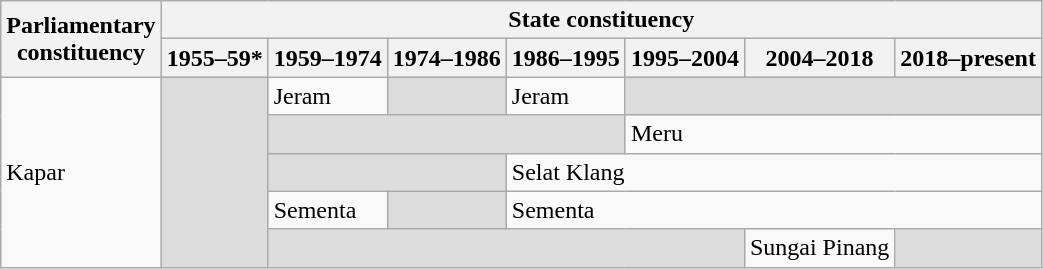<table class="wikitable">
<tr>
<th rowspan="2">Parliamentary<br>constituency</th>
<th colspan="7">State constituency</th>
</tr>
<tr>
<th>1955–59*</th>
<th>1959–1974</th>
<th>1974–1986</th>
<th>1986–1995</th>
<th>1995–2004</th>
<th>2004–2018</th>
<th>2018–present</th>
</tr>
<tr>
<td rowspan="5">Kapar</td>
<td rowspan="5" bgcolor="dcdcdc"></td>
<td>Jeram</td>
<td bgcolor="dcdcdc"></td>
<td>Jeram</td>
<td colspan="3" bgcolor="dcdcdc"></td>
</tr>
<tr>
<td colspan="3" bgcolor="dcdcdc"></td>
<td colspan="3">Meru</td>
</tr>
<tr>
<td colspan="2" bgcolor="dcdcdc"></td>
<td colspan="4">Selat Klang</td>
</tr>
<tr>
<td>Sementa</td>
<td bgcolor="dcdcdc"></td>
<td colspan="4">Sementa</td>
</tr>
<tr>
<td colspan="4" bgcolor="dcdcdc"></td>
<td>Sungai Pinang</td>
<td bgcolor="dcdcdc"></td>
</tr>
</table>
